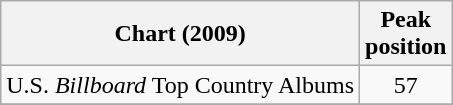<table class="wikitable">
<tr>
<th>Chart (2009)</th>
<th>Peak<br>position</th>
</tr>
<tr>
<td>U.S. <em>Billboard</em> Top Country Albums</td>
<td align="center">57</td>
</tr>
<tr>
</tr>
</table>
